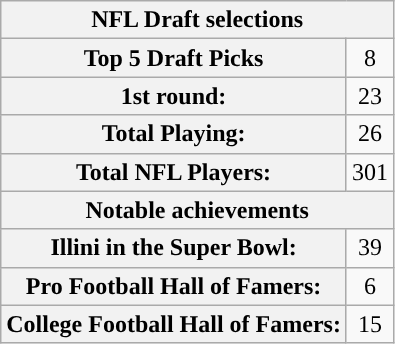<table class="wikitable" style="text-align: right;">
<tr>
<th colspan="2">NFL Draft selections</th>
</tr>
<tr>
<th>Top 5 Draft Picks</th>
<td align=center>8</td>
</tr>
<tr>
<th>1st round:</th>
<td align=center>23</td>
</tr>
<tr>
<th>Total Playing:</th>
<td align=center>26</td>
</tr>
<tr>
<th>Total NFL Players:</th>
<td align=center>301</td>
</tr>
<tr>
<th colspan="2">Notable achievements</th>
</tr>
<tr>
<th>Illini in the Super Bowl:</th>
<td align=center>39</td>
</tr>
<tr>
<th>Pro Football Hall of Famers:</th>
<td align=center>6</td>
</tr>
<tr>
<th>College Football Hall of Famers:</th>
<td align=center>15</td>
</tr>
</table>
